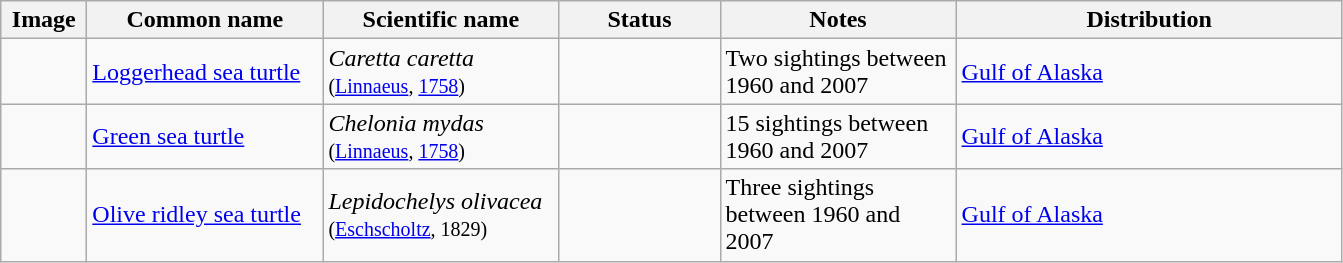<table class="wikitable">
<tr>
<th scope="col" style="width: 50px;">Image</th>
<th scope="col" style="width: 150px;">Common name</th>
<th scope="col" style="width: 150px;">Scientific name</th>
<th scope="col" style="width: 100px;">Status</th>
<th scope="col" style="width: 150px;">Notes</th>
<th scope="col" style="width: 250px;">Distribution</th>
</tr>
<tr>
<td></td>
<td><a href='#'>Loggerhead sea turtle</a></td>
<td><em>Caretta caretta</em><br><small>(<a href='#'>Linnaeus</a>, <a href='#'>1758</a>)</small></td>
<td></td>
<td>Two sightings between 1960 and 2007</td>
<td><a href='#'>Gulf of Alaska</a></td>
</tr>
<tr>
<td></td>
<td><a href='#'>Green sea turtle</a></td>
<td><em>Chelonia mydas</em><br><small>(<a href='#'>Linnaeus</a>, <a href='#'>1758</a>)</small></td>
<td></td>
<td>15 sightings between 1960 and 2007</td>
<td><a href='#'>Gulf of Alaska</a></td>
</tr>
<tr>
<td></td>
<td><a href='#'>Olive ridley sea turtle</a></td>
<td><em>Lepidochelys olivacea</em><br><small>(<a href='#'>Eschscholtz</a>, 1829)</small></td>
<td></td>
<td>Three sightings between 1960 and 2007</td>
<td><a href='#'>Gulf of Alaska</a></td>
</tr>
</table>
